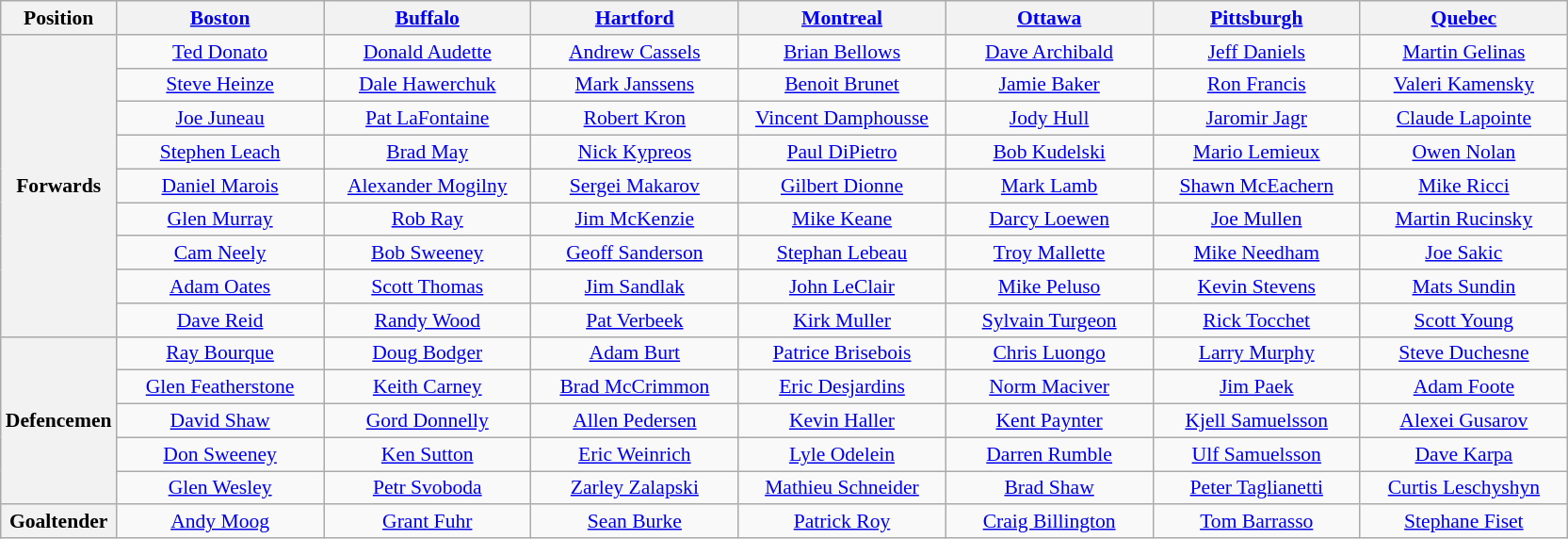<table class="wikitable" style="font-size:90%;text-align:center;">
<tr>
<th scope=col>Position</th>
<th scope=col width="140"><a href='#'>Boston</a></th>
<th scope=col width="140"><a href='#'>Buffalo</a></th>
<th scope=col width="140"><a href='#'>Hartford</a></th>
<th scope=col width="140"><a href='#'>Montreal</a></th>
<th scope=col width="140"><a href='#'>Ottawa</a></th>
<th scope=col width="140"><a href='#'>Pittsburgh</a></th>
<th scope=col width="140"><a href='#'>Quebec</a></th>
</tr>
<tr>
<th scope="row" rowspan="9">Forwards</th>
<td><a href='#'>Ted Donato</a></td>
<td><a href='#'>Donald Audette</a></td>
<td><a href='#'>Andrew Cassels</a></td>
<td><a href='#'>Brian Bellows</a></td>
<td><a href='#'>Dave Archibald</a></td>
<td><a href='#'>Jeff Daniels</a></td>
<td><a href='#'>Martin Gelinas</a></td>
</tr>
<tr>
<td><a href='#'>Steve Heinze</a></td>
<td><a href='#'>Dale Hawerchuk</a></td>
<td><a href='#'>Mark Janssens</a></td>
<td><a href='#'>Benoit Brunet</a></td>
<td><a href='#'>Jamie Baker</a></td>
<td><a href='#'>Ron Francis</a></td>
<td><a href='#'>Valeri Kamensky</a></td>
</tr>
<tr>
<td><a href='#'>Joe Juneau</a></td>
<td><a href='#'>Pat LaFontaine</a></td>
<td><a href='#'>Robert Kron</a></td>
<td><a href='#'>Vincent Damphousse</a></td>
<td><a href='#'>Jody Hull</a></td>
<td><a href='#'>Jaromir Jagr</a></td>
<td><a href='#'>Claude Lapointe</a></td>
</tr>
<tr>
<td><a href='#'>Stephen Leach</a></td>
<td><a href='#'>Brad May</a></td>
<td><a href='#'>Nick Kypreos</a></td>
<td><a href='#'>Paul DiPietro</a></td>
<td><a href='#'>Bob Kudelski</a></td>
<td><a href='#'>Mario Lemieux</a></td>
<td><a href='#'>Owen Nolan</a></td>
</tr>
<tr>
<td><a href='#'>Daniel Marois</a></td>
<td><a href='#'>Alexander Mogilny</a></td>
<td><a href='#'>Sergei Makarov</a></td>
<td><a href='#'>Gilbert Dionne</a></td>
<td><a href='#'>Mark Lamb</a></td>
<td><a href='#'>Shawn McEachern</a></td>
<td><a href='#'>Mike Ricci</a></td>
</tr>
<tr>
<td><a href='#'>Glen Murray</a></td>
<td><a href='#'>Rob Ray</a></td>
<td><a href='#'>Jim McKenzie</a></td>
<td><a href='#'>Mike Keane</a></td>
<td><a href='#'>Darcy Loewen</a></td>
<td><a href='#'>Joe Mullen</a></td>
<td><a href='#'>Martin Rucinsky</a></td>
</tr>
<tr>
<td><a href='#'>Cam Neely</a></td>
<td><a href='#'>Bob Sweeney</a></td>
<td><a href='#'>Geoff Sanderson</a></td>
<td><a href='#'>Stephan Lebeau</a></td>
<td><a href='#'>Troy Mallette</a></td>
<td><a href='#'>Mike Needham</a></td>
<td><a href='#'>Joe Sakic</a></td>
</tr>
<tr>
<td><a href='#'>Adam Oates</a></td>
<td><a href='#'>Scott Thomas</a></td>
<td><a href='#'>Jim Sandlak</a></td>
<td><a href='#'>John LeClair</a></td>
<td><a href='#'>Mike Peluso</a></td>
<td><a href='#'>Kevin Stevens</a></td>
<td><a href='#'>Mats Sundin</a></td>
</tr>
<tr>
<td><a href='#'>Dave Reid</a></td>
<td><a href='#'>Randy Wood</a></td>
<td><a href='#'>Pat Verbeek</a></td>
<td><a href='#'>Kirk Muller</a></td>
<td><a href='#'>Sylvain Turgeon</a></td>
<td><a href='#'>Rick Tocchet</a></td>
<td><a href='#'>Scott Young</a></td>
</tr>
<tr>
<th scope="row" rowspan="5">Defencemen</th>
<td><a href='#'>Ray Bourque</a></td>
<td><a href='#'>Doug Bodger</a></td>
<td><a href='#'>Adam Burt</a></td>
<td><a href='#'>Patrice Brisebois</a></td>
<td><a href='#'>Chris Luongo</a></td>
<td><a href='#'>Larry Murphy</a></td>
<td><a href='#'>Steve Duchesne</a></td>
</tr>
<tr>
<td><a href='#'>Glen Featherstone</a></td>
<td><a href='#'>Keith Carney</a></td>
<td><a href='#'>Brad McCrimmon</a></td>
<td><a href='#'>Eric Desjardins</a></td>
<td><a href='#'>Norm Maciver</a></td>
<td><a href='#'>Jim Paek</a></td>
<td><a href='#'>Adam Foote</a></td>
</tr>
<tr>
<td><a href='#'>David Shaw</a></td>
<td><a href='#'>Gord Donnelly</a></td>
<td><a href='#'>Allen Pedersen</a></td>
<td><a href='#'>Kevin Haller</a></td>
<td><a href='#'>Kent Paynter</a></td>
<td><a href='#'>Kjell Samuelsson</a></td>
<td><a href='#'>Alexei Gusarov</a></td>
</tr>
<tr>
<td><a href='#'>Don Sweeney</a></td>
<td><a href='#'>Ken Sutton</a></td>
<td><a href='#'>Eric Weinrich</a></td>
<td><a href='#'>Lyle Odelein</a></td>
<td><a href='#'>Darren Rumble</a></td>
<td><a href='#'>Ulf Samuelsson</a></td>
<td><a href='#'>Dave Karpa</a></td>
</tr>
<tr>
<td><a href='#'>Glen Wesley</a></td>
<td><a href='#'>Petr Svoboda</a></td>
<td><a href='#'>Zarley Zalapski</a></td>
<td><a href='#'>Mathieu Schneider</a></td>
<td><a href='#'>Brad Shaw</a></td>
<td><a href='#'>Peter Taglianetti</a></td>
<td><a href='#'>Curtis Leschyshyn</a></td>
</tr>
<tr>
<th scope="row">Goaltender</th>
<td><a href='#'>Andy Moog</a></td>
<td><a href='#'>Grant Fuhr</a></td>
<td><a href='#'>Sean Burke</a></td>
<td><a href='#'>Patrick Roy</a></td>
<td><a href='#'>Craig Billington</a></td>
<td><a href='#'>Tom Barrasso</a></td>
<td><a href='#'>Stephane Fiset</a></td>
</tr>
</table>
